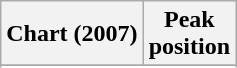<table class="wikitable sortable plainrowheaders">
<tr>
<th>Chart (2007)</th>
<th>Peak<br>position</th>
</tr>
<tr>
</tr>
<tr>
</tr>
<tr>
</tr>
<tr>
</tr>
<tr>
</tr>
</table>
